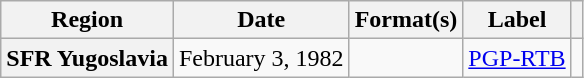<table class="wikitable plainrowheaders">
<tr>
<th scope="col">Region</th>
<th scope="col">Date</th>
<th scope="col">Format(s)</th>
<th scope="col">Label</th>
<th scope="col"></th>
</tr>
<tr>
<th scope="row">SFR Yugoslavia</th>
<td>February 3, 1982</td>
<td></td>
<td><a href='#'>PGP-RTB</a></td>
<td style="text-align:center;"></td>
</tr>
</table>
